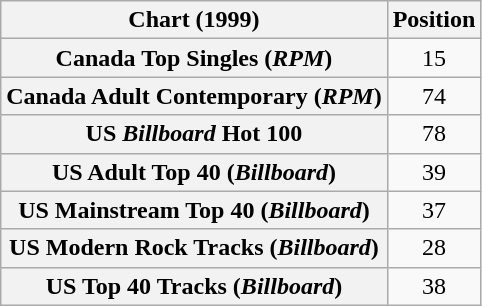<table class="wikitable sortable plainrowheaders" style="text-align:center">
<tr>
<th>Chart (1999)</th>
<th>Position</th>
</tr>
<tr>
<th scope="row">Canada Top Singles (<em>RPM</em>)</th>
<td>15</td>
</tr>
<tr>
<th scope="row">Canada Adult Contemporary (<em>RPM</em>)</th>
<td>74</td>
</tr>
<tr>
<th scope="row">US <em>Billboard</em> Hot 100</th>
<td>78</td>
</tr>
<tr>
<th scope="row">US Adult Top 40 (<em>Billboard</em>)</th>
<td>39</td>
</tr>
<tr>
<th scope="row">US Mainstream Top 40 (<em>Billboard</em>)</th>
<td>37</td>
</tr>
<tr>
<th scope="row">US Modern Rock Tracks (<em>Billboard</em>)</th>
<td>28</td>
</tr>
<tr>
<th scope="row">US Top 40 Tracks (<em>Billboard</em>)</th>
<td>38</td>
</tr>
</table>
